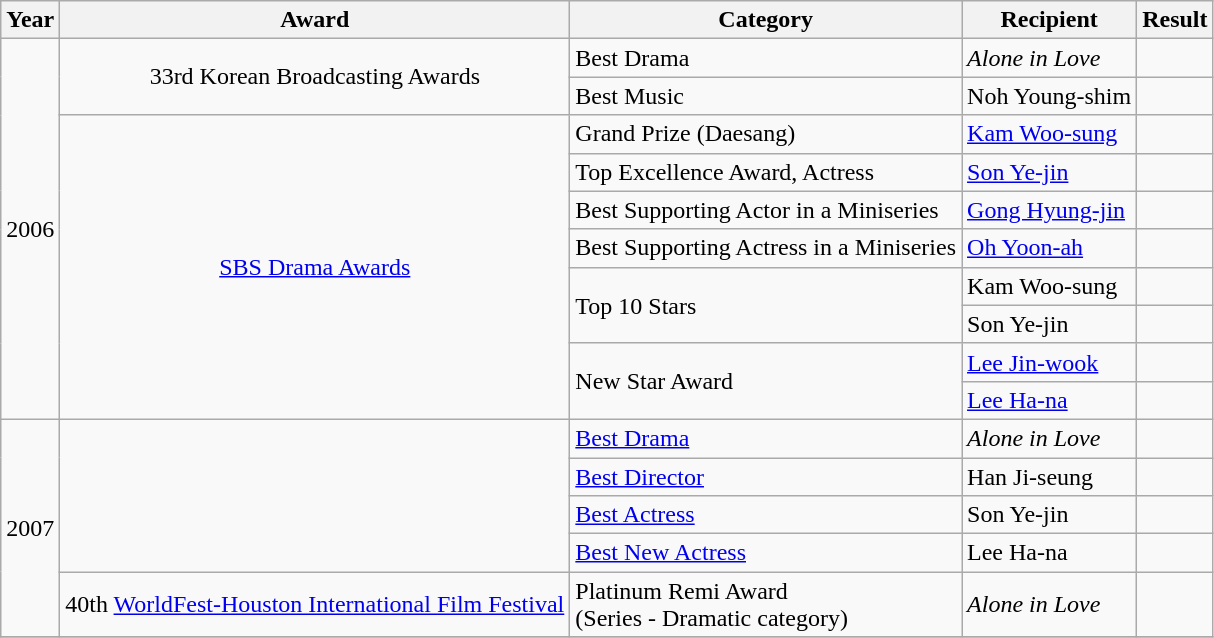<table class="wikitable">
<tr>
<th>Year</th>
<th>Award</th>
<th>Category</th>
<th>Recipient</th>
<th>Result</th>
</tr>
<tr>
<td rowspan=10>2006</td>
<td rowspan=2 style="text-align:center;">33rd Korean Broadcasting Awards</td>
<td>Best Drama</td>
<td><em>Alone in Love</em></td>
<td></td>
</tr>
<tr>
<td>Best Music</td>
<td>Noh Young-shim</td>
<td></td>
</tr>
<tr>
<td rowspan=8 style="text-align:center;"><a href='#'>SBS Drama Awards</a></td>
<td>Grand Prize (Daesang)</td>
<td><a href='#'>Kam Woo-sung</a></td>
<td></td>
</tr>
<tr>
<td>Top Excellence Award, Actress</td>
<td><a href='#'>Son Ye-jin</a></td>
<td></td>
</tr>
<tr>
<td>Best Supporting Actor in a Miniseries</td>
<td><a href='#'>Gong Hyung-jin</a></td>
<td></td>
</tr>
<tr>
<td>Best Supporting Actress in a Miniseries</td>
<td><a href='#'>Oh Yoon-ah</a></td>
<td></td>
</tr>
<tr>
<td rowspan=2>Top 10 Stars</td>
<td>Kam Woo-sung</td>
<td></td>
</tr>
<tr>
<td>Son Ye-jin</td>
<td></td>
</tr>
<tr>
<td rowspan=2>New Star Award</td>
<td><a href='#'>Lee Jin-wook</a></td>
<td></td>
</tr>
<tr>
<td><a href='#'>Lee Ha-na</a></td>
<td></td>
</tr>
<tr>
<td rowspan=5>2007</td>
<td rowspan=4></td>
<td><a href='#'>Best Drama</a></td>
<td><em>Alone in Love</em></td>
<td></td>
</tr>
<tr>
<td><a href='#'>Best Director</a></td>
<td>Han Ji-seung</td>
<td></td>
</tr>
<tr>
<td><a href='#'>Best Actress</a></td>
<td>Son Ye-jin</td>
<td></td>
</tr>
<tr>
<td><a href='#'>Best New Actress</a></td>
<td>Lee Ha-na</td>
<td></td>
</tr>
<tr>
<td>40th <a href='#'>WorldFest-Houston International Film Festival</a></td>
<td>Platinum Remi Award <br> (Series - Dramatic category)</td>
<td><em>Alone in Love</em></td>
<td></td>
</tr>
<tr>
</tr>
</table>
